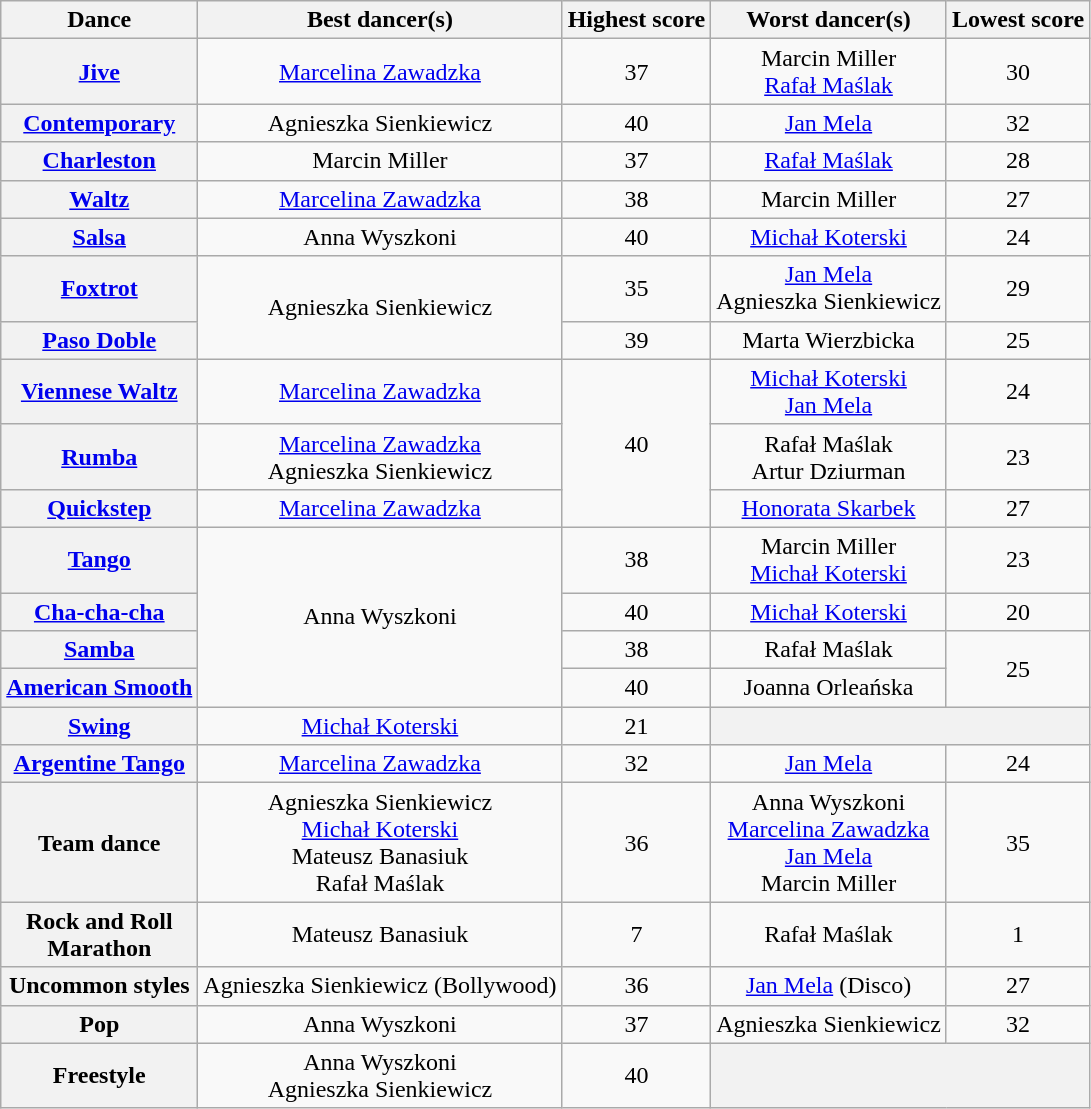<table class="wikitable sortable" style="text-align:center;">
<tr>
<th>Dance</th>
<th>Best dancer(s)</th>
<th>Highest score</th>
<th>Worst dancer(s)</th>
<th>Lowest score</th>
</tr>
<tr>
<th><a href='#'>Jive</a></th>
<td><a href='#'>Marcelina Zawadzka</a></td>
<td>37</td>
<td>Marcin Miller<br><a href='#'>Rafał Maślak</a></td>
<td>30</td>
</tr>
<tr>
<th><a href='#'>Contemporary</a></th>
<td>Agnieszka Sienkiewicz</td>
<td>40</td>
<td><a href='#'>Jan Mela</a></td>
<td>32</td>
</tr>
<tr>
<th><a href='#'>Charleston</a></th>
<td>Marcin Miller</td>
<td>37</td>
<td><a href='#'>Rafał Maślak</a></td>
<td>28</td>
</tr>
<tr>
<th><a href='#'>Waltz</a></th>
<td><a href='#'>Marcelina Zawadzka</a></td>
<td>38</td>
<td>Marcin Miller</td>
<td>27</td>
</tr>
<tr>
<th><a href='#'>Salsa</a></th>
<td>Anna Wyszkoni</td>
<td>40</td>
<td><a href='#'>Michał Koterski</a></td>
<td>24</td>
</tr>
<tr>
<th><a href='#'>Foxtrot</a></th>
<td rowspan="2">Agnieszka Sienkiewicz</td>
<td>35</td>
<td><a href='#'>Jan Mela</a><br>Agnieszka Sienkiewicz</td>
<td>29</td>
</tr>
<tr>
<th><a href='#'>Paso Doble</a></th>
<td>39</td>
<td>Marta Wierzbicka</td>
<td>25</td>
</tr>
<tr>
<th><a href='#'>Viennese Waltz</a></th>
<td><a href='#'>Marcelina Zawadzka</a></td>
<td rowspan="3">40</td>
<td><a href='#'>Michał Koterski</a><br><a href='#'>Jan Mela</a></td>
<td>24</td>
</tr>
<tr>
<th><a href='#'>Rumba</a></th>
<td><a href='#'>Marcelina Zawadzka</a><br>Agnieszka Sienkiewicz</td>
<td>Rafał Maślak<br>Artur Dziurman</td>
<td>23</td>
</tr>
<tr>
<th><a href='#'>Quickstep</a></th>
<td><a href='#'>Marcelina Zawadzka</a></td>
<td><a href='#'>Honorata Skarbek</a></td>
<td>27</td>
</tr>
<tr>
<th><a href='#'>Tango</a></th>
<td rowspan="4">Anna Wyszkoni</td>
<td>38</td>
<td>Marcin Miller<br><a href='#'>Michał Koterski</a></td>
<td>23</td>
</tr>
<tr>
<th><a href='#'>Cha-cha-cha</a></th>
<td>40</td>
<td><a href='#'>Michał Koterski</a></td>
<td>20</td>
</tr>
<tr>
<th><a href='#'>Samba</a></th>
<td>38</td>
<td>Rafał Maślak</td>
<td rowspan="2">25</td>
</tr>
<tr>
<th><a href='#'>American Smooth</a></th>
<td>40</td>
<td>Joanna Orleańska</td>
</tr>
<tr>
<th><a href='#'>Swing</a></th>
<td><a href='#'>Michał Koterski</a></td>
<td>21</td>
<th colspan="2"></th>
</tr>
<tr>
<th><a href='#'>Argentine Tango</a></th>
<td><a href='#'>Marcelina Zawadzka</a></td>
<td>32</td>
<td><a href='#'>Jan Mela</a></td>
<td>24</td>
</tr>
<tr>
<th>Team dance</th>
<td>Agnieszka Sienkiewicz <br> <a href='#'>Michał Koterski</a> <br> Mateusz Banasiuk <br> Rafał Maślak</td>
<td>36</td>
<td>Anna Wyszkoni <br> <a href='#'>Marcelina Zawadzka</a> <br> <a href='#'>Jan Mela</a> <br> Marcin Miller</td>
<td>35</td>
</tr>
<tr>
<th>Rock and Roll <br> Marathon</th>
<td>Mateusz Banasiuk</td>
<td>7</td>
<td>Rafał Maślak</td>
<td>1</td>
</tr>
<tr>
<th>Uncommon styles</th>
<td>Agnieszka Sienkiewicz (Bollywood)</td>
<td>36</td>
<td><a href='#'>Jan Mela</a> (Disco)</td>
<td>27</td>
</tr>
<tr>
<th>Pop</th>
<td>Anna Wyszkoni</td>
<td>37</td>
<td>Agnieszka Sienkiewicz</td>
<td>32</td>
</tr>
<tr>
<th>Freestyle</th>
<td>Anna Wyszkoni<br>Agnieszka Sienkiewicz</td>
<td>40</td>
<th colspan="2"></th>
</tr>
</table>
